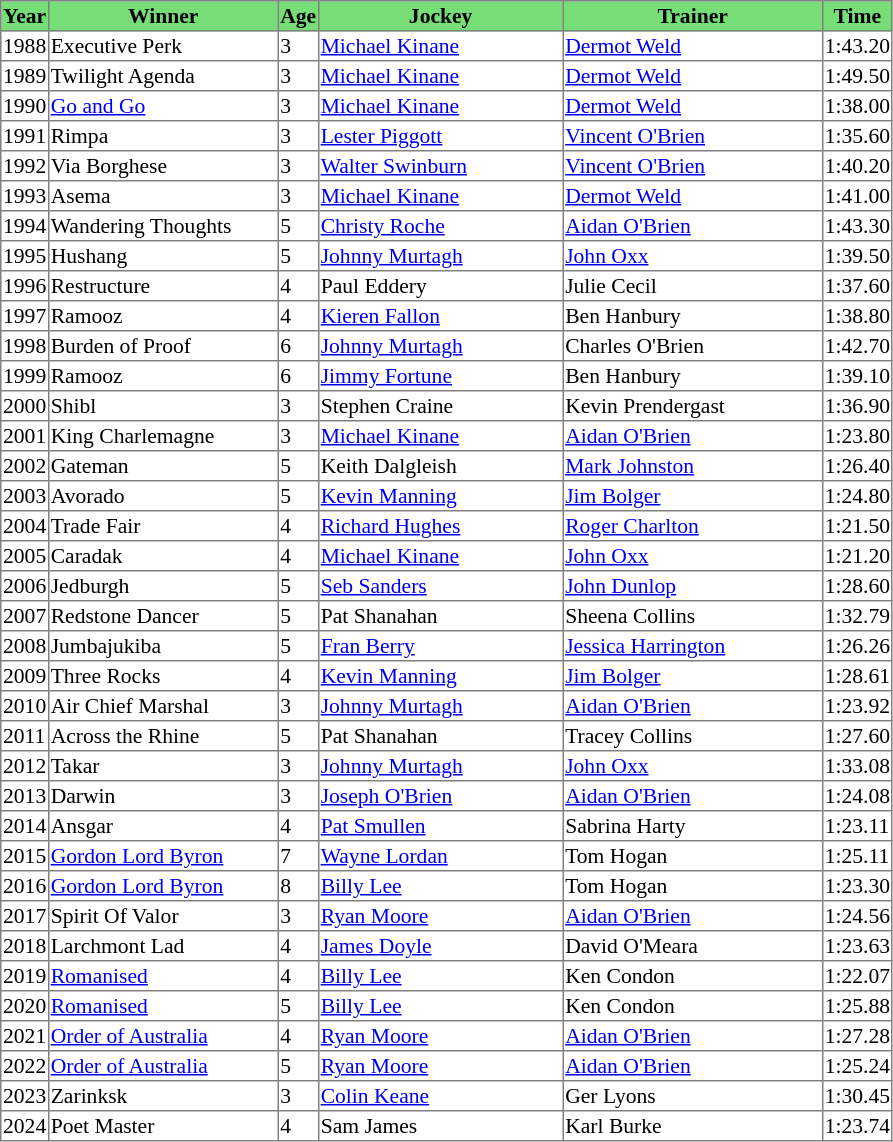<table class = "sortable" | border="1" style="border-collapse: collapse; font-size:90%">
<tr bgcolor="#77dd77" align="center">
<th>Year</th>
<th>Winner</th>
<th>Age</th>
<th>Jockey</th>
<th>Trainer</th>
<th>Time</th>
</tr>
<tr>
<td>1988</td>
<td width=150px>Executive Perk</td>
<td>3</td>
<td width=160px><a href='#'>Michael Kinane</a></td>
<td width=170px><a href='#'>Dermot Weld</a></td>
<td>1:43.20</td>
</tr>
<tr>
<td>1989</td>
<td>Twilight Agenda</td>
<td>3</td>
<td><a href='#'>Michael Kinane</a></td>
<td><a href='#'>Dermot Weld</a></td>
<td>1:49.50</td>
</tr>
<tr>
<td>1990</td>
<td><a href='#'>Go and Go</a></td>
<td>3</td>
<td><a href='#'>Michael Kinane</a></td>
<td><a href='#'>Dermot Weld</a></td>
<td>1:38.00</td>
</tr>
<tr>
<td>1991</td>
<td>Rimpa</td>
<td>3</td>
<td><a href='#'>Lester Piggott</a></td>
<td><a href='#'>Vincent O'Brien</a></td>
<td>1:35.60</td>
</tr>
<tr>
<td>1992</td>
<td>Via Borghese</td>
<td>3</td>
<td><a href='#'>Walter Swinburn</a></td>
<td><a href='#'>Vincent O'Brien</a></td>
<td>1:40.20</td>
</tr>
<tr>
<td>1993</td>
<td>Asema</td>
<td>3</td>
<td><a href='#'>Michael Kinane</a></td>
<td><a href='#'>Dermot Weld</a></td>
<td>1:41.00</td>
</tr>
<tr>
<td>1994</td>
<td>Wandering Thoughts</td>
<td>5</td>
<td><a href='#'>Christy Roche</a></td>
<td><a href='#'>Aidan O'Brien</a></td>
<td>1:43.30</td>
</tr>
<tr>
<td>1995</td>
<td>Hushang</td>
<td>5</td>
<td><a href='#'>Johnny Murtagh</a></td>
<td><a href='#'>John Oxx</a></td>
<td>1:39.50</td>
</tr>
<tr>
<td>1996</td>
<td>Restructure</td>
<td>4</td>
<td>Paul Eddery</td>
<td>Julie Cecil</td>
<td>1:37.60</td>
</tr>
<tr>
<td>1997</td>
<td>Ramooz</td>
<td>4</td>
<td><a href='#'>Kieren Fallon</a></td>
<td>Ben Hanbury</td>
<td>1:38.80</td>
</tr>
<tr>
<td>1998</td>
<td>Burden of Proof</td>
<td>6</td>
<td><a href='#'>Johnny Murtagh</a></td>
<td>Charles O'Brien</td>
<td>1:42.70</td>
</tr>
<tr>
<td>1999</td>
<td>Ramooz</td>
<td>6</td>
<td><a href='#'>Jimmy Fortune</a></td>
<td>Ben Hanbury</td>
<td>1:39.10</td>
</tr>
<tr>
<td>2000</td>
<td>Shibl</td>
<td>3</td>
<td>Stephen Craine</td>
<td>Kevin Prendergast</td>
<td>1:36.90</td>
</tr>
<tr>
<td>2001</td>
<td>King Charlemagne</td>
<td>3</td>
<td><a href='#'>Michael Kinane</a></td>
<td><a href='#'>Aidan O'Brien</a></td>
<td>1:23.80</td>
</tr>
<tr>
<td>2002</td>
<td>Gateman</td>
<td>5</td>
<td>Keith Dalgleish</td>
<td><a href='#'>Mark Johnston</a></td>
<td>1:26.40</td>
</tr>
<tr>
<td>2003</td>
<td>Avorado</td>
<td>5</td>
<td><a href='#'>Kevin Manning</a></td>
<td><a href='#'>Jim Bolger</a></td>
<td>1:24.80</td>
</tr>
<tr>
<td>2004</td>
<td>Trade Fair</td>
<td>4</td>
<td><a href='#'>Richard Hughes</a></td>
<td><a href='#'>Roger Charlton</a></td>
<td>1:21.50</td>
</tr>
<tr>
<td>2005</td>
<td>Caradak</td>
<td>4</td>
<td><a href='#'>Michael Kinane</a></td>
<td><a href='#'>John Oxx</a></td>
<td>1:21.20</td>
</tr>
<tr>
<td>2006</td>
<td>Jedburgh</td>
<td>5</td>
<td><a href='#'>Seb Sanders</a></td>
<td><a href='#'>John Dunlop</a></td>
<td>1:28.60</td>
</tr>
<tr>
<td>2007</td>
<td>Redstone Dancer</td>
<td>5</td>
<td>Pat Shanahan</td>
<td>Sheena Collins</td>
<td>1:32.79</td>
</tr>
<tr>
<td>2008</td>
<td>Jumbajukiba</td>
<td>5</td>
<td><a href='#'>Fran Berry</a></td>
<td><a href='#'>Jessica Harrington</a></td>
<td>1:26.26</td>
</tr>
<tr>
<td>2009</td>
<td>Three Rocks</td>
<td>4</td>
<td><a href='#'>Kevin Manning</a></td>
<td><a href='#'>Jim Bolger</a></td>
<td>1:28.61</td>
</tr>
<tr>
<td>2010</td>
<td>Air Chief Marshal</td>
<td>3</td>
<td><a href='#'>Johnny Murtagh</a></td>
<td><a href='#'>Aidan O'Brien</a></td>
<td>1:23.92</td>
</tr>
<tr>
<td>2011</td>
<td>Across the Rhine</td>
<td>5</td>
<td>Pat Shanahan</td>
<td>Tracey Collins</td>
<td>1:27.60</td>
</tr>
<tr>
<td>2012</td>
<td>Takar</td>
<td>3</td>
<td><a href='#'>Johnny Murtagh</a></td>
<td><a href='#'>John Oxx</a></td>
<td>1:33.08</td>
</tr>
<tr>
<td>2013</td>
<td>Darwin</td>
<td>3</td>
<td><a href='#'>Joseph O'Brien</a></td>
<td><a href='#'>Aidan O'Brien</a></td>
<td>1:24.08</td>
</tr>
<tr>
<td>2014</td>
<td>Ansgar</td>
<td>4</td>
<td><a href='#'>Pat Smullen</a></td>
<td>Sabrina Harty</td>
<td>1:23.11</td>
</tr>
<tr>
<td>2015</td>
<td><a href='#'>Gordon Lord Byron</a></td>
<td>7</td>
<td><a href='#'>Wayne Lordan</a></td>
<td>Tom Hogan</td>
<td>1:25.11</td>
</tr>
<tr>
<td>2016</td>
<td><a href='#'>Gordon Lord Byron</a></td>
<td>8</td>
<td><a href='#'>Billy Lee</a></td>
<td>Tom Hogan</td>
<td>1:23.30</td>
</tr>
<tr>
<td>2017</td>
<td>Spirit Of Valor</td>
<td>3</td>
<td><a href='#'>Ryan Moore</a></td>
<td><a href='#'>Aidan O'Brien</a></td>
<td>1:24.56</td>
</tr>
<tr>
<td>2018</td>
<td>Larchmont Lad</td>
<td>4</td>
<td><a href='#'>James Doyle</a></td>
<td>David O'Meara</td>
<td>1:23.63</td>
</tr>
<tr>
<td>2019</td>
<td><a href='#'>Romanised</a></td>
<td>4</td>
<td><a href='#'>Billy Lee</a></td>
<td>Ken Condon</td>
<td>1:22.07</td>
</tr>
<tr>
<td>2020</td>
<td><a href='#'>Romanised</a></td>
<td>5</td>
<td><a href='#'>Billy Lee</a></td>
<td>Ken Condon</td>
<td>1:25.88</td>
</tr>
<tr>
<td>2021</td>
<td><a href='#'>Order of Australia</a></td>
<td>4</td>
<td><a href='#'>Ryan Moore</a></td>
<td><a href='#'>Aidan O'Brien</a></td>
<td>1:27.28</td>
</tr>
<tr>
<td>2022</td>
<td><a href='#'>Order of Australia</a></td>
<td>5</td>
<td><a href='#'>Ryan Moore</a></td>
<td><a href='#'>Aidan O'Brien</a></td>
<td>1:25.24</td>
</tr>
<tr>
<td>2023</td>
<td>Zarinksk </td>
<td>3</td>
<td><a href='#'>Colin Keane</a></td>
<td>Ger Lyons</td>
<td>1:30.45</td>
</tr>
<tr>
<td>2024</td>
<td>Poet Master</td>
<td>4</td>
<td>Sam James</td>
<td>Karl Burke</td>
<td>1:23.74</td>
</tr>
</table>
